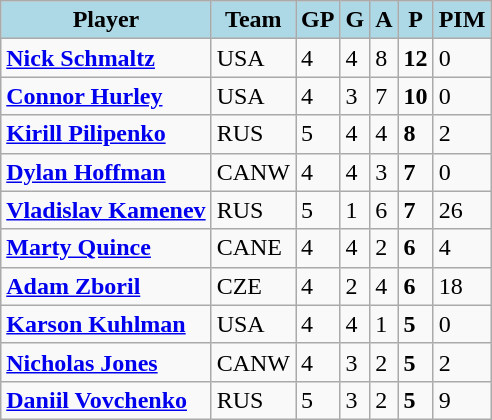<table class="wikitable">
<tr>
<th style="background:lightblue;">Player</th>
<th style="background:lightblue;">Team</th>
<th style="background:lightblue;">GP</th>
<th style="background:lightblue;">G</th>
<th style="background:lightblue;">A</th>
<th style="background:lightblue;">P</th>
<th style="background:lightblue;">PIM</th>
</tr>
<tr>
<td> <strong><a href='#'>Nick Schmaltz</a></strong></td>
<td>USA</td>
<td>4</td>
<td>4</td>
<td>8</td>
<td><strong>12</strong></td>
<td>0</td>
</tr>
<tr>
<td> <strong><a href='#'>Connor Hurley</a></strong></td>
<td>USA</td>
<td>4</td>
<td>3</td>
<td>7</td>
<td><strong>10</strong></td>
<td>0</td>
</tr>
<tr>
<td> <strong><a href='#'>Kirill Pilipenko</a></strong></td>
<td>RUS</td>
<td>5</td>
<td>4</td>
<td>4</td>
<td><strong>8</strong></td>
<td>2</td>
</tr>
<tr>
<td> <strong><a href='#'>Dylan Hoffman</a></strong></td>
<td>CANW</td>
<td>4</td>
<td>4</td>
<td>3</td>
<td><strong>7</strong></td>
<td>0</td>
</tr>
<tr>
<td> <strong><a href='#'>Vladislav Kamenev</a></strong></td>
<td>RUS</td>
<td>5</td>
<td>1</td>
<td>6</td>
<td><strong>7</strong></td>
<td>26</td>
</tr>
<tr>
<td> <strong><a href='#'>Marty Quince</a></strong></td>
<td>CANE</td>
<td>4</td>
<td>4</td>
<td>2</td>
<td><strong>6</strong></td>
<td>4</td>
</tr>
<tr>
<td> <strong><a href='#'>Adam Zboril</a></strong></td>
<td>CZE</td>
<td>4</td>
<td>2</td>
<td>4</td>
<td><strong>6</strong></td>
<td>18</td>
</tr>
<tr>
<td> <strong><a href='#'>Karson Kuhlman</a></strong></td>
<td>USA</td>
<td>4</td>
<td>4</td>
<td>1</td>
<td><strong>5</strong></td>
<td>0</td>
</tr>
<tr>
<td> <strong><a href='#'>Nicholas Jones</a></strong></td>
<td>CANW</td>
<td>4</td>
<td>3</td>
<td>2</td>
<td><strong>5</strong></td>
<td>2</td>
</tr>
<tr>
<td> <strong><a href='#'>Daniil Vovchenko</a></strong></td>
<td>RUS</td>
<td>5</td>
<td>3</td>
<td>2</td>
<td><strong>5</strong></td>
<td>9</td>
</tr>
</table>
